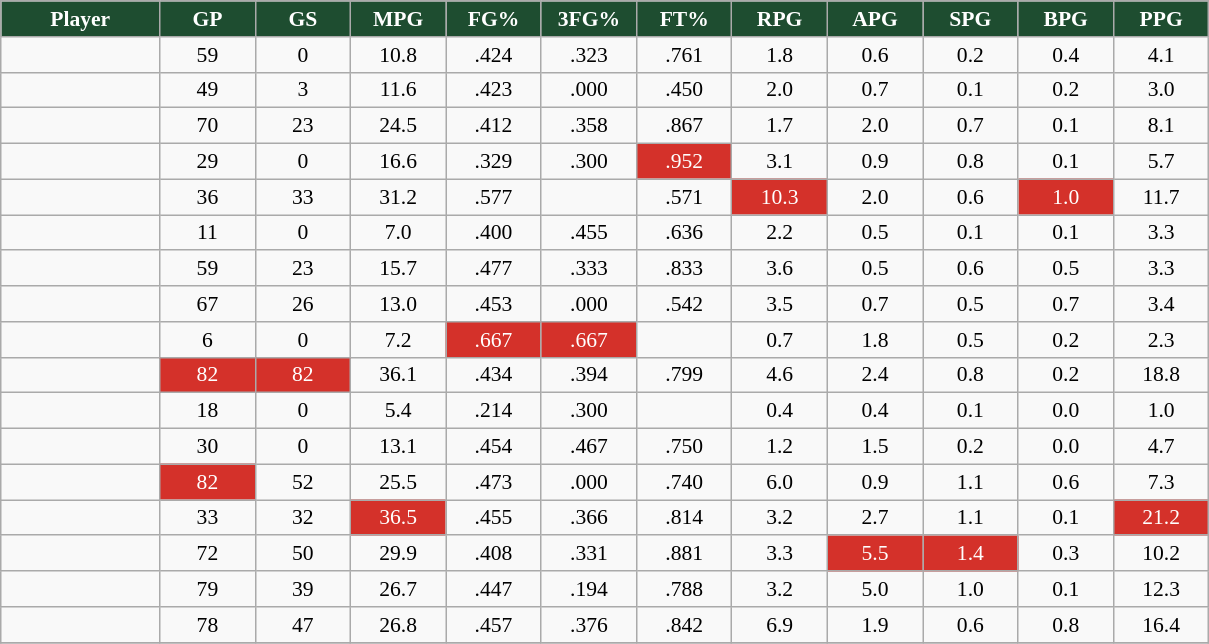<table class="wikitable sortable" style="font-size: 90%; text-align:center;">
<tr>
<th style="background:#1e4d30;color:white;" width="10%">Player</th>
<th style="background:#1e4d30;color:white;" width="6%">GP</th>
<th style="background:#1e4d30;color:white;" width="6%">GS</th>
<th style="background:#1e4d30;color:white;" width="6%">MPG</th>
<th style="background:#1e4d30;color:white;" width="6%">FG%</th>
<th style="background:#1e4d30;color:white;" width="6%">3FG%</th>
<th style="background:#1e4d30;color:white;" width="6%">FT%</th>
<th style="background:#1e4d30;color:white;" width="6%">RPG</th>
<th style="background:#1e4d30;color:white;" width="6%">APG</th>
<th style="background:#1e4d30;color:white;" width="6%">SPG</th>
<th style="background:#1e4d30;color:white;" width="6%">BPG</th>
<th style="background:#1e4d30;color:white;" width="6%">PPG</th>
</tr>
<tr>
<td></td>
<td>59</td>
<td>0</td>
<td>10.8</td>
<td>.424</td>
<td>.323</td>
<td>.761</td>
<td>1.8</td>
<td>0.6</td>
<td>0.2</td>
<td>0.4</td>
<td>4.1</td>
</tr>
<tr>
<td></td>
<td>49</td>
<td>3</td>
<td>11.6</td>
<td>.423</td>
<td>.000</td>
<td>.450</td>
<td>2.0</td>
<td>0.7</td>
<td>0.1</td>
<td>0.2</td>
<td>3.0</td>
</tr>
<tr>
<td></td>
<td>70</td>
<td>23</td>
<td>24.5</td>
<td>.412</td>
<td>.358</td>
<td>.867</td>
<td>1.7</td>
<td>2.0</td>
<td>0.7</td>
<td>0.1</td>
<td>8.1</td>
</tr>
<tr>
<td></td>
<td>29</td>
<td>0</td>
<td>16.6</td>
<td>.329</td>
<td>.300</td>
<td style="background:#D4312A;color:#FFFFFF;">.952</td>
<td>3.1</td>
<td>0.9</td>
<td>0.8</td>
<td>0.1</td>
<td>5.7</td>
</tr>
<tr>
<td></td>
<td>36</td>
<td>33</td>
<td>31.2</td>
<td>.577</td>
<td></td>
<td>.571</td>
<td style="background:#D4312A;color:#FFFFFF;">10.3</td>
<td>2.0</td>
<td>0.6</td>
<td style="background:#D4312A;color:#FFFFFF;">1.0</td>
<td>11.7</td>
</tr>
<tr>
<td></td>
<td>11</td>
<td>0</td>
<td>7.0</td>
<td>.400</td>
<td>.455</td>
<td>.636</td>
<td>2.2</td>
<td>0.5</td>
<td>0.1</td>
<td>0.1</td>
<td>3.3</td>
</tr>
<tr>
<td></td>
<td>59</td>
<td>23</td>
<td>15.7</td>
<td>.477</td>
<td>.333</td>
<td>.833</td>
<td>3.6</td>
<td>0.5</td>
<td>0.6</td>
<td>0.5</td>
<td>3.3</td>
</tr>
<tr>
<td></td>
<td>67</td>
<td>26</td>
<td>13.0</td>
<td>.453</td>
<td>.000</td>
<td>.542</td>
<td>3.5</td>
<td>0.7</td>
<td>0.5</td>
<td>0.7</td>
<td>3.4</td>
</tr>
<tr>
<td></td>
<td>6</td>
<td>0</td>
<td>7.2</td>
<td style="background:#D4312A;color:#FFFFFF;">.667</td>
<td style="background:#D4312A;color:#FFFFFF;">.667</td>
<td></td>
<td>0.7</td>
<td>1.8</td>
<td>0.5</td>
<td>0.2</td>
<td>2.3</td>
</tr>
<tr>
<td></td>
<td style="background:#D4312A;color:#FFFFFF;">82</td>
<td style="background:#D4312A;color:#FFFFFF;">82</td>
<td>36.1</td>
<td>.434</td>
<td>.394</td>
<td>.799</td>
<td>4.6</td>
<td>2.4</td>
<td>0.8</td>
<td>0.2</td>
<td>18.8</td>
</tr>
<tr>
<td></td>
<td>18</td>
<td>0</td>
<td>5.4</td>
<td>.214</td>
<td>.300</td>
<td></td>
<td>0.4</td>
<td>0.4</td>
<td>0.1</td>
<td>0.0</td>
<td>1.0</td>
</tr>
<tr>
<td></td>
<td>30</td>
<td>0</td>
<td>13.1</td>
<td>.454</td>
<td>.467</td>
<td>.750</td>
<td>1.2</td>
<td>1.5</td>
<td>0.2</td>
<td>0.0</td>
<td>4.7</td>
</tr>
<tr>
<td></td>
<td style="background:#D4312A;color:#FFFFFF;">82</td>
<td>52</td>
<td>25.5</td>
<td>.473</td>
<td>.000</td>
<td>.740</td>
<td>6.0</td>
<td>0.9</td>
<td>1.1</td>
<td>0.6</td>
<td>7.3</td>
</tr>
<tr>
<td></td>
<td>33</td>
<td>32</td>
<td style="background:#D4312A;color:#FFFFFF;">36.5</td>
<td>.455</td>
<td>.366</td>
<td>.814</td>
<td>3.2</td>
<td>2.7</td>
<td>1.1</td>
<td>0.1</td>
<td style="background:#D4312A;color:#FFFFFF;">21.2</td>
</tr>
<tr>
<td></td>
<td>72</td>
<td>50</td>
<td>29.9</td>
<td>.408</td>
<td>.331</td>
<td>.881</td>
<td>3.3</td>
<td style="background:#D4312A;color:#FFFFFF;">5.5</td>
<td style="background:#D4312A;color:#FFFFFF;">1.4</td>
<td>0.3</td>
<td>10.2</td>
</tr>
<tr>
<td></td>
<td>79</td>
<td>39</td>
<td>26.7</td>
<td>.447</td>
<td>.194</td>
<td>.788</td>
<td>3.2</td>
<td>5.0</td>
<td>1.0</td>
<td>0.1</td>
<td>12.3</td>
</tr>
<tr>
<td></td>
<td>78</td>
<td>47</td>
<td>26.8</td>
<td>.457</td>
<td>.376</td>
<td>.842</td>
<td>6.9</td>
<td>1.9</td>
<td>0.6</td>
<td>0.8</td>
<td>16.4</td>
</tr>
<tr>
</tr>
</table>
